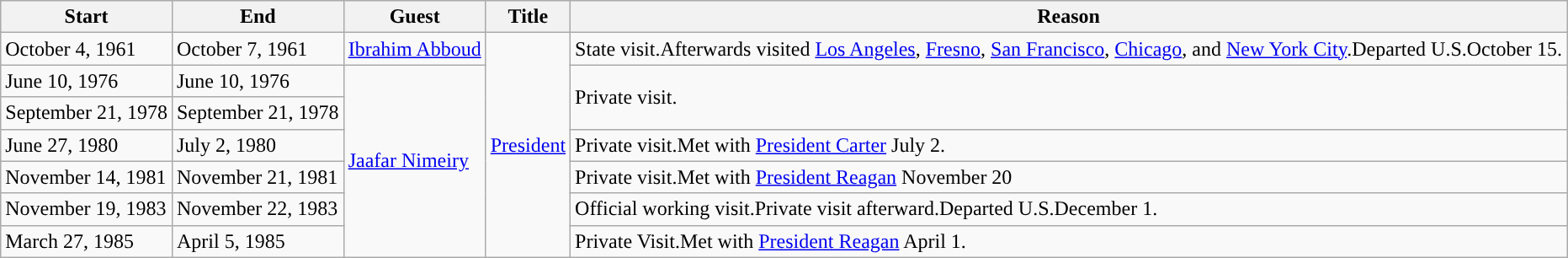<table class="wikitable sortable">
<tr>
<th>Start</th>
<th>End</th>
<th>Guest</th>
<th>Title</th>
<th>Reason</th>
</tr>
<tr>
<td>October 4, 1961</td>
<td>October 7, 1961</td>
<td><a href='#'>Ibrahim Abboud</a></td>
<td rowspan=7><a href='#'>President</a></td>
<td>State visit.Afterwards visited <a href='#'>Los Angeles</a>, <a href='#'>Fresno</a>, <a href='#'>San Francisco</a>, <a href='#'>Chicago</a>, and <a href='#'>New York City</a>.Departed U.S.October 15.</td>
</tr>
<tr>
<td>June 10, 1976</td>
<td>June 10, 1976</td>
<td rowspan=6><a href='#'>Jaafar Nimeiry</a></td>
<td rowspan=2>Private visit.</td>
</tr>
<tr>
<td>September 21, 1978</td>
<td>September 21, 1978</td>
</tr>
<tr>
<td>June 27, 1980</td>
<td>July 2, 1980</td>
<td>Private visit.Met with <a href='#'>President Carter</a> July 2.</td>
</tr>
<tr>
<td>November 14, 1981</td>
<td>November 21, 1981</td>
<td>Private visit.Met with <a href='#'>President Reagan</a> November 20</td>
</tr>
<tr>
<td>November 19, 1983</td>
<td>November 22, 1983</td>
<td>Official working visit.Private visit afterward.Departed U.S.December 1.</td>
</tr>
<tr>
<td>March 27, 1985</td>
<td>April 5, 1985</td>
<td>Private Visit.Met with <a href='#'>President Reagan</a> April 1.</td>
</tr>
</table>
